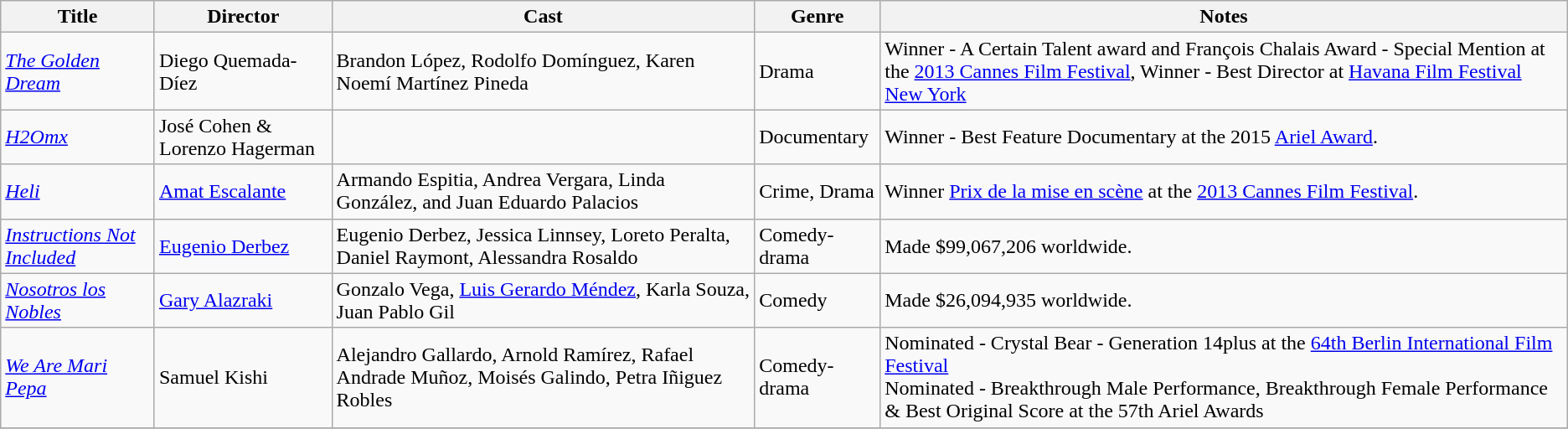<table class="wikitable sortable">
<tr>
<th>Title</th>
<th>Director</th>
<th>Cast</th>
<th>Genre</th>
<th>Notes</th>
</tr>
<tr>
<td><span></span><em><a href='#'>The Golden Dream</a></em></td>
<td>Diego Quemada-Díez</td>
<td>Brandon López, Rodolfo Domínguez, Karen Noemí Martínez Pineda</td>
<td>Drama</td>
<td>Winner - A Certain Talent award and François Chalais Award - Special Mention at the <a href='#'>2013 Cannes Film Festival</a>, Winner - Best Director at <a href='#'>Havana Film Festival New York</a></td>
</tr>
<tr>
<td><em><a href='#'>H2Omx</a></em></td>
<td>José Cohen & Lorenzo Hagerman</td>
<td></td>
<td>Documentary</td>
<td>Winner - Best Feature Documentary at the 2015 <a href='#'>Ariel Award</a>.</td>
</tr>
<tr>
<td><span></span><em><a href='#'>Heli</a> </em></td>
<td><a href='#'>Amat Escalante</a></td>
<td>Armando Espitia, Andrea Vergara, Linda González, and Juan Eduardo Palacios</td>
<td>Crime, Drama</td>
<td>Winner <a href='#'>Prix de la mise en scène</a> at the <a href='#'>2013 Cannes Film Festival</a>.</td>
</tr>
<tr>
<td><span></span><em><a href='#'>Instructions Not Included</a></em></td>
<td><a href='#'>Eugenio Derbez</a></td>
<td>Eugenio Derbez, Jessica Linnsey, Loreto Peralta, Daniel Raymont, Alessandra Rosaldo</td>
<td>Comedy-drama</td>
<td>Made $99,067,206 worldwide.</td>
</tr>
<tr>
<td><span></span><em><a href='#'>Nosotros los Nobles</a></em></td>
<td><a href='#'>Gary Alazraki</a></td>
<td>Gonzalo Vega, <a href='#'>Luis Gerardo Méndez</a>, Karla Souza, Juan Pablo Gil</td>
<td>Comedy</td>
<td>Made $26,094,935 worldwide.</td>
</tr>
<tr>
<td><em><a href='#'>We Are Mari Pepa</a></em></td>
<td>Samuel Kishi</td>
<td>Alejandro Gallardo, Arnold Ramírez, Rafael Andrade Muñoz, Moisés Galindo, Petra Iñiguez Robles</td>
<td>Comedy-drama</td>
<td>Nominated - Crystal Bear - Generation 14plus at the <a href='#'>64th Berlin International Film Festival</a><br>Nominated - Breakthrough Male Performance, Breakthrough Female Performance & Best Original Score at the 57th Ariel Awards</td>
</tr>
<tr>
</tr>
</table>
